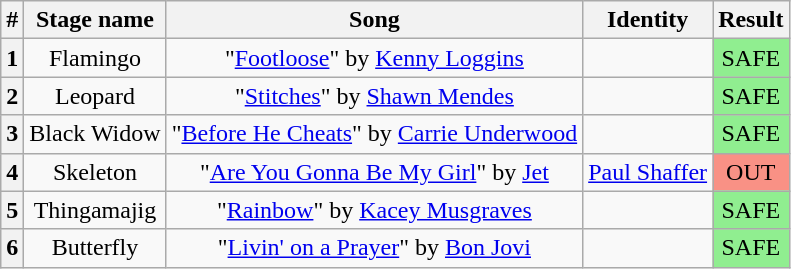<table class="wikitable plainrowheaders" style="text-align: center;">
<tr>
<th>#</th>
<th>Stage name</th>
<th>Song</th>
<th>Identity</th>
<th>Result</th>
</tr>
<tr>
<th>1</th>
<td>Flamingo</td>
<td>"<a href='#'>Footloose</a>" by <a href='#'>Kenny Loggins</a></td>
<td></td>
<td bgcolor=lightgreen>SAFE</td>
</tr>
<tr>
<th>2</th>
<td>Leopard</td>
<td>"<a href='#'>Stitches</a>" by <a href='#'>Shawn Mendes</a></td>
<td></td>
<td bgcolor=lightgreen>SAFE</td>
</tr>
<tr>
<th>3</th>
<td>Black Widow</td>
<td>"<a href='#'>Before He Cheats</a>" by <a href='#'>Carrie Underwood</a></td>
<td></td>
<td bgcolor=lightgreen>SAFE</td>
</tr>
<tr>
<th>4</th>
<td>Skeleton</td>
<td>"<a href='#'>Are You Gonna Be My Girl</a>" by <a href='#'>Jet</a></td>
<td><a href='#'>Paul Shaffer</a></td>
<td bgcolor=#F99185>OUT</td>
</tr>
<tr>
<th>5</th>
<td>Thingamajig</td>
<td>"<a href='#'>Rainbow</a>" by <a href='#'>Kacey Musgraves</a></td>
<td></td>
<td bgcolor=lightgreen>SAFE</td>
</tr>
<tr>
<th>6</th>
<td>Butterfly</td>
<td>"<a href='#'>Livin' on a Prayer</a>" by <a href='#'>Bon Jovi</a></td>
<td></td>
<td bgcolor=lightgreen>SAFE</td>
</tr>
</table>
